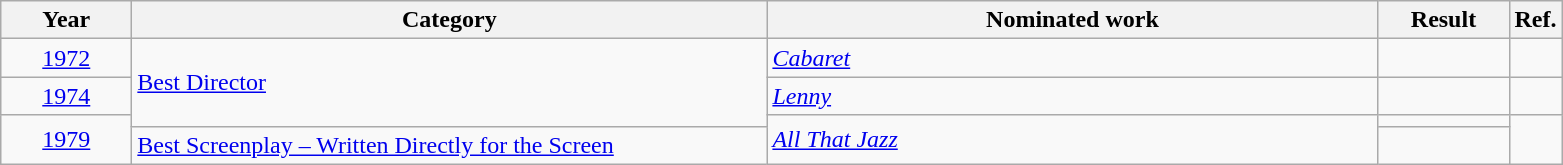<table class=wikitable>
<tr>
<th scope="col" style="width:5em;">Year</th>
<th scope="col" style="width:26em;">Category</th>
<th scope="col" style="width:25em;">Nominated work</th>
<th scope="col" style="width:5em;">Result</th>
<th>Ref.</th>
</tr>
<tr>
<td style="text-align:center;"><a href='#'>1972</a></td>
<td rowspan=3><a href='#'>Best Director</a></td>
<td><em><a href='#'>Cabaret</a></em></td>
<td></td>
<td align="center"></td>
</tr>
<tr>
<td style="text-align:center;"><a href='#'>1974</a></td>
<td><em><a href='#'>Lenny</a></em></td>
<td></td>
<td align="center"></td>
</tr>
<tr>
<td style="text-align:center;", rowspan="2"><a href='#'>1979</a></td>
<td rowspan="2"><em><a href='#'>All That Jazz</a></em></td>
<td></td>
<td align="center" rowspan="2"></td>
</tr>
<tr>
<td><a href='#'>Best Screenplay – Written Directly for the Screen</a></td>
<td></td>
</tr>
</table>
